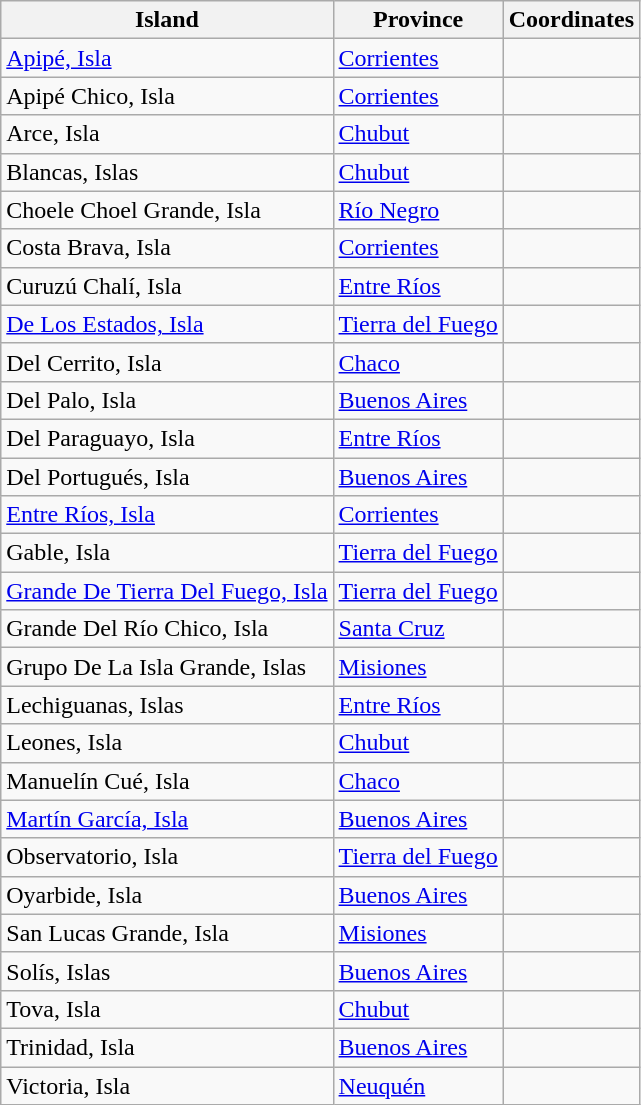<table class="wikitable sortable">
<tr>
<th>Island</th>
<th>Province</th>
<th>Coordinates</th>
</tr>
<tr>
<td><a href='#'>Apipé, Isla</a></td>
<td><a href='#'>Corrientes</a></td>
<td></td>
</tr>
<tr>
<td>Apipé Chico, Isla</td>
<td><a href='#'>Corrientes</a></td>
<td></td>
</tr>
<tr>
<td>Arce, Isla</td>
<td><a href='#'>Chubut</a></td>
<td></td>
</tr>
<tr>
<td>Blancas, Islas</td>
<td><a href='#'>Chubut</a></td>
<td></td>
</tr>
<tr>
<td>Choele Choel Grande, Isla</td>
<td><a href='#'>Río Negro</a></td>
<td></td>
</tr>
<tr>
<td>Costa Brava, Isla</td>
<td><a href='#'>Corrientes</a></td>
<td></td>
</tr>
<tr>
<td>Curuzú Chalí, Isla</td>
<td><a href='#'>Entre Ríos</a></td>
<td></td>
</tr>
<tr>
<td><a href='#'>De Los Estados, Isla</a></td>
<td><a href='#'>Tierra del Fuego</a></td>
<td></td>
</tr>
<tr>
<td>Del Cerrito, Isla</td>
<td><a href='#'>Chaco</a></td>
<td></td>
</tr>
<tr>
<td>Del Palo, Isla</td>
<td><a href='#'>Buenos Aires</a></td>
<td></td>
</tr>
<tr>
<td>Del Paraguayo, Isla</td>
<td><a href='#'>Entre Ríos</a></td>
<td></td>
</tr>
<tr>
<td>Del Portugués, Isla</td>
<td><a href='#'>Buenos Aires</a></td>
<td></td>
</tr>
<tr>
<td><a href='#'>Entre Ríos, Isla</a></td>
<td><a href='#'>Corrientes</a></td>
<td></td>
</tr>
<tr>
<td>Gable, Isla</td>
<td><a href='#'>Tierra del Fuego</a></td>
<td></td>
</tr>
<tr>
<td><a href='#'>Grande De Tierra Del Fuego, Isla</a></td>
<td><a href='#'>Tierra del Fuego</a></td>
<td></td>
</tr>
<tr>
<td>Grande Del Río Chico, Isla</td>
<td><a href='#'>Santa Cruz</a></td>
<td></td>
</tr>
<tr>
<td>Grupo De La Isla Grande, Islas</td>
<td><a href='#'>Misiones</a></td>
<td></td>
</tr>
<tr>
<td>Lechiguanas, Islas</td>
<td><a href='#'>Entre Ríos</a></td>
<td></td>
</tr>
<tr>
<td>Leones, Isla</td>
<td><a href='#'>Chubut</a></td>
<td></td>
</tr>
<tr>
<td>Manuelín Cué, Isla</td>
<td><a href='#'>Chaco</a></td>
<td></td>
</tr>
<tr>
<td><a href='#'>Martín García, Isla</a></td>
<td><a href='#'>Buenos Aires</a></td>
<td></td>
</tr>
<tr>
<td>Observatorio, Isla</td>
<td><a href='#'>Tierra del Fuego</a></td>
<td></td>
</tr>
<tr>
<td>Oyarbide, Isla</td>
<td><a href='#'>Buenos Aires</a></td>
<td></td>
</tr>
<tr>
<td>San Lucas Grande, Isla</td>
<td><a href='#'>Misiones</a></td>
<td></td>
</tr>
<tr>
<td>Solís, Islas</td>
<td><a href='#'>Buenos Aires</a></td>
<td></td>
</tr>
<tr>
<td>Tova, Isla</td>
<td><a href='#'>Chubut</a></td>
<td></td>
</tr>
<tr>
<td>Trinidad, Isla</td>
<td><a href='#'>Buenos Aires</a></td>
<td></td>
</tr>
<tr>
<td>Victoria, Isla</td>
<td><a href='#'>Neuquén</a></td>
<td></td>
</tr>
</table>
